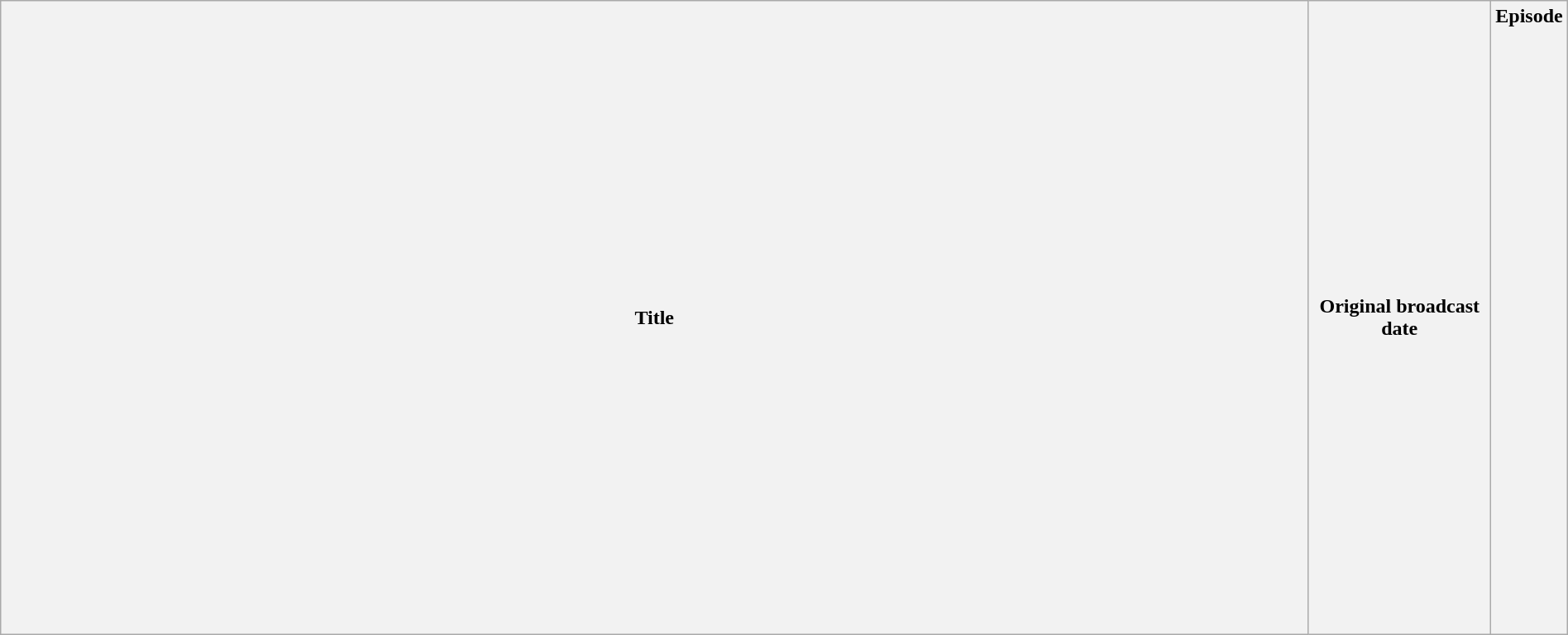<table class="wikitable plainrowheaders" style="width:100%; margin:auto;">
<tr>
<th>Title</th>
<th width="140">Original broadcast date</th>
<th width="40">Episode<br><br><br><br><br><br><br><br><br><br><br><br><br><br><br><br><br><br><br><br><br><br><br><br><br><br><br><br></th>
</tr>
</table>
